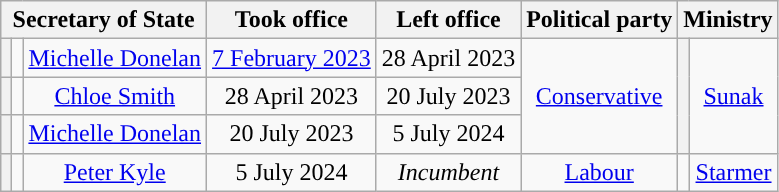<table class="wikitable" style="text-align:center">
<tr>
<th colspan="3">Secretary of State</th>
<th>Took office</th>
<th>Left office</th>
<th>Political party</th>
<th colspan="2">Ministry</th>
</tr>
<tr>
<th style="background-color:"></th>
<td></td>
<td><a href='#'>Michelle Donelan</a><br></td>
<td><a href='#'>7 February 2023</a></td>
<td>28 April 2023</td>
<td rowspan="3"><a href='#'>Conservative</a></td>
<th rowspan=3 style="background-color:"></th>
<td rowspan="3"><a href='#'>Sunak</a></td>
</tr>
<tr>
<th style="background-color:"></th>
<td></td>
<td><a href='#'>Chloe Smith</a><br></td>
<td>28 April 2023</td>
<td>20 July 2023</td>
</tr>
<tr>
<th style="background-color:"></th>
<td></td>
<td><a href='#'>Michelle Donelan</a><br></td>
<td>20 July 2023</td>
<td>5 July 2024</td>
</tr>
<tr>
<th style="background-color:"></th>
<td></td>
<td><a href='#'>Peter Kyle</a><br></td>
<td>5 July 2024</td>
<td><em>Incumbent</em></td>
<td rowspan="12"><a href='#'>Labour</a></td>
<td rowspan=3 style="background-color:"></td>
<td rowspan="3"><a href='#'>Starmer</a></td>
</tr>
</table>
